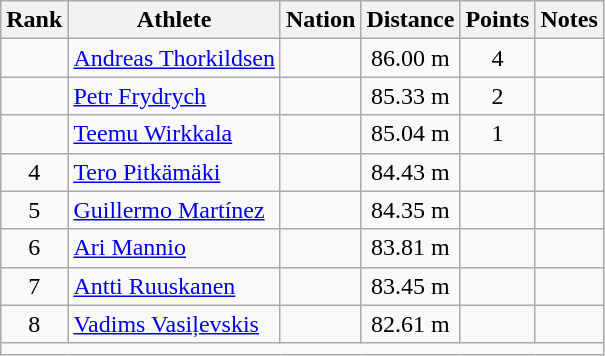<table class="wikitable mw-datatable sortable" style="text-align:center;">
<tr>
<th scope="col" style="width: 10px;">Rank</th>
<th scope="col">Athlete</th>
<th scope="col">Nation</th>
<th scope="col">Distance</th>
<th scope="col">Points</th>
<th scope="col">Notes</th>
</tr>
<tr>
<td></td>
<td align="left"><a href='#'>Andreas Thorkildsen</a></td>
<td align="left"></td>
<td>86.00 m</td>
<td>4</td>
<td></td>
</tr>
<tr>
<td></td>
<td align="left"><a href='#'>Petr Frydrych</a></td>
<td align="left"></td>
<td>85.33 m</td>
<td>2</td>
<td></td>
</tr>
<tr>
<td></td>
<td align="left"><a href='#'>Teemu Wirkkala</a></td>
<td align="left"></td>
<td>85.04 m</td>
<td>1</td>
<td></td>
</tr>
<tr>
<td>4</td>
<td align="left"><a href='#'>Tero Pitkämäki</a></td>
<td align="left"></td>
<td>84.43 m</td>
<td></td>
<td></td>
</tr>
<tr>
<td>5</td>
<td align="left"><a href='#'>Guillermo Martínez</a></td>
<td align="left"></td>
<td>84.35 m</td>
<td></td>
<td></td>
</tr>
<tr>
<td>6</td>
<td align="left"><a href='#'>Ari Mannio</a></td>
<td align="left"></td>
<td>83.81 m</td>
<td></td>
<td></td>
</tr>
<tr>
<td>7</td>
<td align="left"><a href='#'>Antti Ruuskanen</a></td>
<td align="left"></td>
<td>83.45 m</td>
<td></td>
<td></td>
</tr>
<tr>
<td>8</td>
<td align="left"><a href='#'>Vadims Vasiļevskis</a></td>
<td align="left"></td>
<td>82.61 m</td>
<td></td>
<td></td>
</tr>
<tr class="sortbottom">
<td colspan="6"></td>
</tr>
</table>
